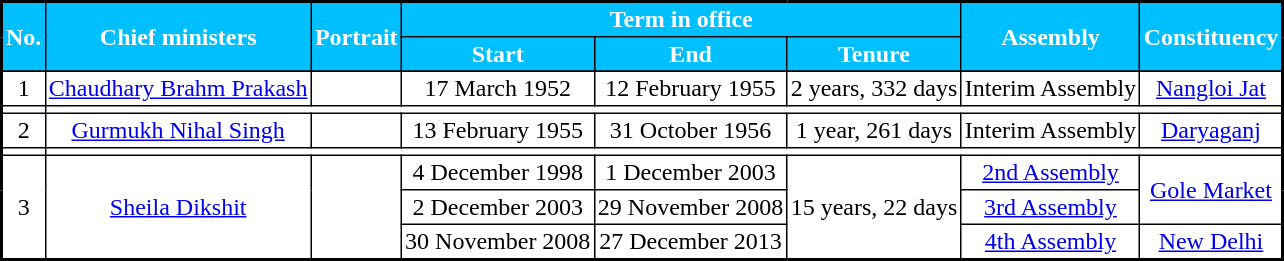<table class="sortable" style="border-collapse: collapse; border: 2px #000000 solid; font-size: x-big; width="70%" cellspacing="0" cellpadding="2" border="1">
<tr>
<th rowspan ="2" style="background-color:#00BFFF; color:white">No.</th>
<th rowspan ="2" style="background-color:#00BFFF; color:white">Chief ministers</th>
<th rowspan ="2" style="background-color:#00BFFF; color:white">Portrait</th>
<th Colspan="3"  style="background-color:#00BFFF; color:white">Term in office</th>
<th rowspan ="2" style="background-color:#00BFFF; color:white">Assembly</th>
<th rowspan ="2" style="background-color:#00BFFF; color:white">Constituency</th>
</tr>
<tr>
<th style="background-color:#00BFFF; color:white">Start</th>
<th style="background-color:#00BFFF; color:white">End</th>
<th style="background-color:#00BFFF; color:white">Tenure</th>
</tr>
<tr>
</tr>
<tr style="vertical-align: middle; text-align: center;">
<td rowspan="1">1</td>
<td rowspan="1"><a href='#'>Chaudhary Brahm Prakash</a></td>
<td rowspan="1"></td>
<td>17 March 1952</td>
<td>12 February 1955</td>
<td rowspan ="1">2 years, 332 days</td>
<td rowspan="1">Interim Assembly</td>
<td rowspan ="1"><a href='#'>Nangloi Jat</a></td>
</tr>
<tr style="vertical-align: middle; text-align: center;">
<td></td>
</tr>
<tr style="vertical-align: middle; text-align: center;">
<td rowspan="1">2</td>
<td rowspan="1"><a href='#'>Gurmukh Nihal Singh</a></td>
<td rowspan="1"></td>
<td rowspan="1">13 February 1955</td>
<td rowspan="1">31 October 1956</td>
<td rowspan ="1">1 year, 261 days</td>
<td>Interim Assembly</td>
<td rowspan ="1"><a href='#'>Daryaganj</a></td>
</tr>
<tr style="vertical-align: middle; text-align: center;">
<td></td>
</tr>
<tr style="vertical-align: middle; text-align: center;">
<td rowspan="3">3</td>
<td rowspan="3"><a href='#'>Sheila Dikshit</a></td>
<td rowspan="3"></td>
<td rowspan="1">4 December 1998</td>
<td rowspan="1">1 December 2003</td>
<td rowspan ="3">15 years, 22 days</td>
<td rowspan="1"><a href='#'>2nd Assembly</a></td>
<td rowspan ="2"><a href='#'>Gole Market</a></td>
</tr>
<tr style="vertical-align: middle; text-align: center;">
<td rowspan="1">2 December 2003</td>
<td rowspan="1">29 November 2008</td>
<td rowspan="1"><a href='#'>3rd Assembly</a></td>
</tr>
<tr style="vertical-align: middle; text-align: center;">
<td rowspan="1">30 November 2008</td>
<td rowspan="1">27 December 2013</td>
<td rowspan="1"><a href='#'>4th Assembly</a></td>
<td rowspan ="1"><a href='#'>New Delhi</a></td>
</tr>
<tr style="vertical-align: middle; text-align: center;">
</tr>
<tr>
</tr>
</table>
